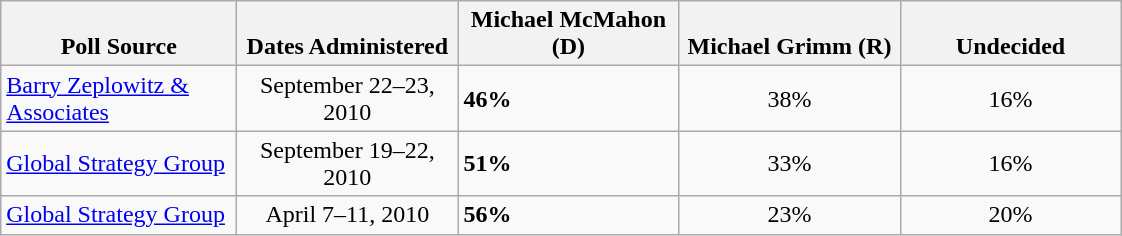<table class="wikitable">
<tr style="vertical-align:bottom;">
<th style="width:150px;">Poll Source</th>
<th style="width:140px;">Dates Administered</th>
<th style="width:140px;">Michael McMahon (D)</th>
<th style="width:140px;">Michael Grimm (R)</th>
<th style="width:140px;">Undecided</th>
</tr>
<tr>
<td><a href='#'>Barry Zeplowitz & Associates</a></td>
<td style="text-align:center;">September 22–23, 2010</td>
<td><strong>46%</strong></td>
<td style="text-align:center;">38%</td>
<td style="text-align:center;">16%</td>
</tr>
<tr>
<td><a href='#'>Global Strategy Group</a></td>
<td style="text-align:center;">September 19–22, 2010</td>
<td><strong>51%</strong></td>
<td style="text-align:center;">33%</td>
<td style="text-align:center;">16%</td>
</tr>
<tr>
<td><a href='#'>Global Strategy Group</a></td>
<td style="text-align:center;">April 7–11, 2010</td>
<td><strong>56%</strong></td>
<td style="text-align:center;">23%</td>
<td style="text-align:center;">20%</td>
</tr>
</table>
